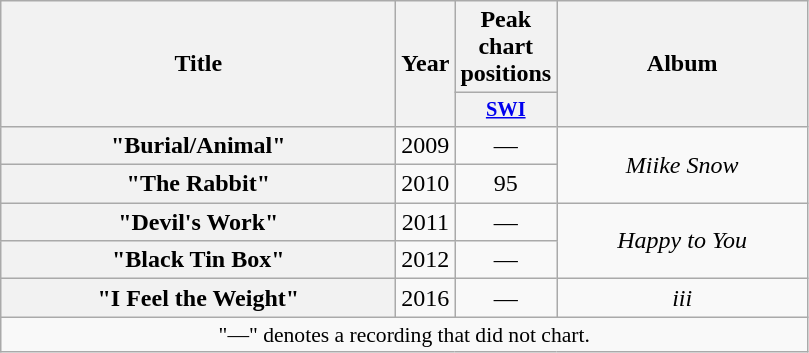<table class="wikitable plainrowheaders" style="text-align:center;">
<tr>
<th scope="col" rowspan="2" style="width:16em;">Title</th>
<th scope="col" rowspan="2">Year</th>
<th scope="col" colspan="1">Peak chart positions</th>
<th scope="col" rowspan="2" style="width:10em;">Album</th>
</tr>
<tr>
<th scope="col" style="width:2.2em;font-size:85%;"><a href='#'>SWI</a><br></th>
</tr>
<tr>
<th scope="row">"Burial/Animal"</th>
<td>2009</td>
<td>—</td>
<td rowspan="2"><em>Miike Snow</em></td>
</tr>
<tr>
<th scope="row">"The Rabbit"</th>
<td>2010</td>
<td>95</td>
</tr>
<tr>
<th scope="row">"Devil's Work"</th>
<td>2011</td>
<td>—</td>
<td rowspan="2"><em>Happy to You</em></td>
</tr>
<tr>
<th scope="row">"Black Tin Box"<br></th>
<td>2012</td>
<td>—</td>
</tr>
<tr>
<th scope="row">"I Feel the Weight"</th>
<td>2016</td>
<td>—</td>
<td><em>iii</em></td>
</tr>
<tr>
<td colspan="14" style="font-size:90%">"—" denotes a recording that did not chart.</td>
</tr>
</table>
